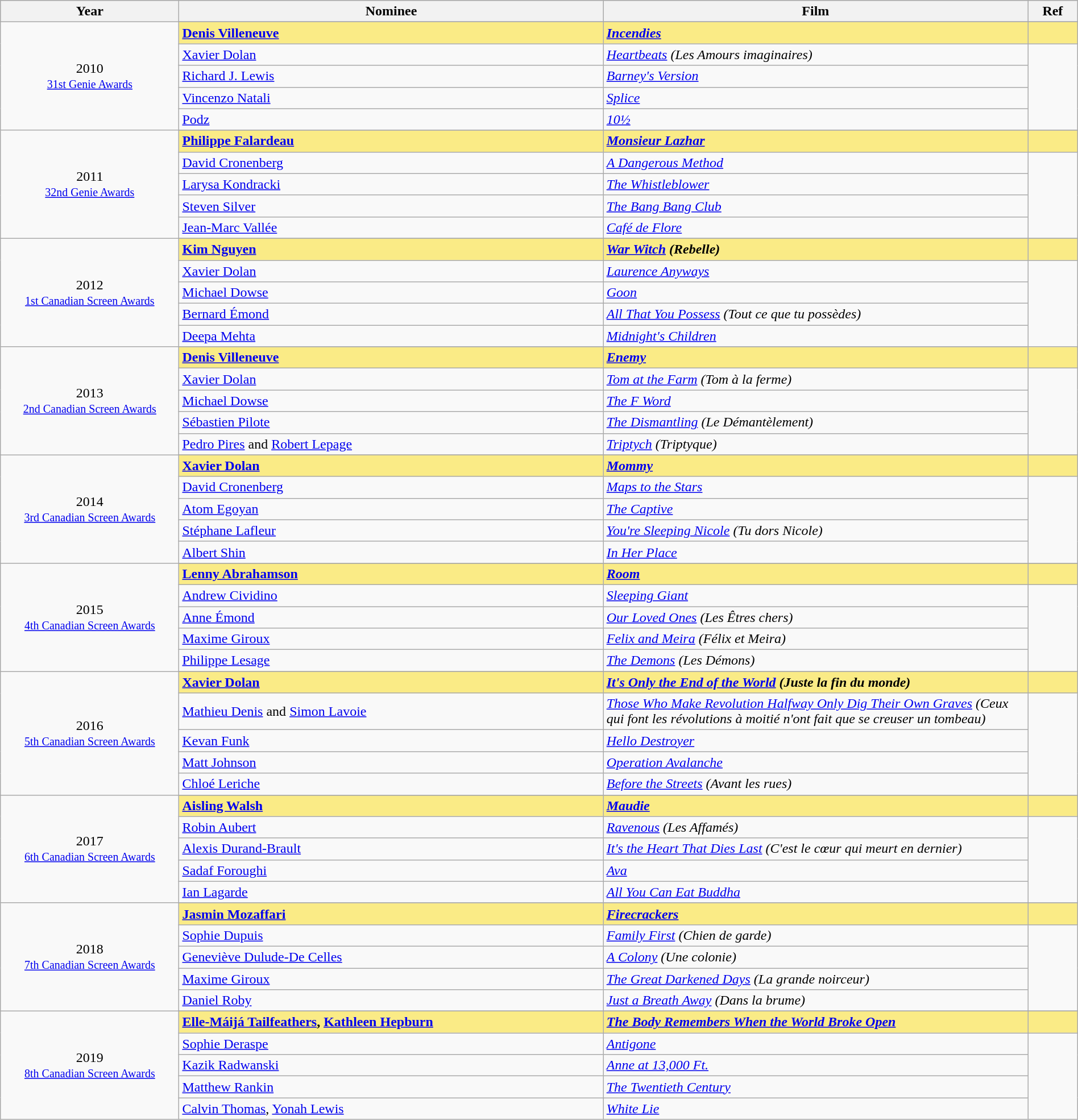<table class="wikitable" style="width:100%;">
<tr style="background:#bebebe;">
<th style="width:8%;">Year</th>
<th style="width:19%;">Nominee</th>
<th style="width:19%;">Film</th>
<th style="width:2%;">Ref</th>
</tr>
<tr>
<td rowspan="6" align="center">2010 <br> <small><a href='#'>31st Genie Awards</a></small></td>
</tr>
<tr style="background:#FAEB86;">
<td><strong><a href='#'>Denis Villeneuve</a></strong></td>
<td><strong><em><a href='#'>Incendies</a></em></strong></td>
<td></td>
</tr>
<tr>
<td><a href='#'>Xavier Dolan</a></td>
<td><em><a href='#'>Heartbeats</a> (Les Amours imaginaires)</em></td>
<td rowspan=4></td>
</tr>
<tr>
<td><a href='#'>Richard J. Lewis</a></td>
<td><em><a href='#'>Barney's Version</a></em></td>
</tr>
<tr>
<td><a href='#'>Vincenzo Natali</a></td>
<td><em><a href='#'>Splice</a></em></td>
</tr>
<tr>
<td><a href='#'>Podz</a></td>
<td><em><a href='#'>10½</a></em></td>
</tr>
<tr>
<td rowspan="6" align="center">2011 <br> <small><a href='#'>32nd Genie Awards</a></small></td>
</tr>
<tr style="background:#FAEB86;">
<td><strong><a href='#'>Philippe Falardeau</a></strong></td>
<td><strong><em><a href='#'>Monsieur Lazhar</a></em></strong></td>
<td></td>
</tr>
<tr>
<td><a href='#'>David Cronenberg</a></td>
<td><em><a href='#'>A Dangerous Method</a></em></td>
<td rowspan=4></td>
</tr>
<tr>
<td><a href='#'>Larysa Kondracki</a></td>
<td><em><a href='#'>The Whistleblower</a></em></td>
</tr>
<tr>
<td><a href='#'>Steven Silver</a></td>
<td><em><a href='#'>The Bang Bang Club</a></em></td>
</tr>
<tr>
<td><a href='#'>Jean-Marc Vallée</a></td>
<td><em><a href='#'>Café de Flore</a></em></td>
</tr>
<tr>
<td rowspan="6" align="center">2012 <br> <small><a href='#'>1st Canadian Screen Awards</a></small></td>
</tr>
<tr style="background:#FAEB86;">
<td><strong><a href='#'>Kim Nguyen</a></strong></td>
<td><strong><em><a href='#'>War Witch</a> (Rebelle)</em></strong></td>
<td></td>
</tr>
<tr>
<td><a href='#'>Xavier Dolan</a></td>
<td><em><a href='#'>Laurence Anyways</a></em></td>
<td rowspan=5></td>
</tr>
<tr>
<td><a href='#'>Michael Dowse</a></td>
<td><em><a href='#'>Goon</a></em></td>
</tr>
<tr>
<td><a href='#'>Bernard Émond</a></td>
<td><em><a href='#'>All That You Possess</a> (Tout ce que tu possèdes)</em></td>
</tr>
<tr>
<td><a href='#'>Deepa Mehta</a></td>
<td><em><a href='#'>Midnight's Children</a></em></td>
</tr>
<tr>
<td rowspan="6" align="center">2013 <br> <small><a href='#'>2nd Canadian Screen Awards</a></small></td>
</tr>
<tr style="background:#FAEB86;">
<td><strong><a href='#'>Denis Villeneuve</a></strong></td>
<td><strong><em><a href='#'>Enemy</a></em></strong></td>
<td></td>
</tr>
<tr>
<td><a href='#'>Xavier Dolan</a></td>
<td><em><a href='#'>Tom at the Farm</a> (Tom à la ferme)</em></td>
<td rowspan=4></td>
</tr>
<tr>
<td><a href='#'>Michael Dowse</a></td>
<td><em><a href='#'>The F Word</a></em></td>
</tr>
<tr>
<td><a href='#'>Sébastien Pilote</a></td>
<td><em><a href='#'>The Dismantling</a> (Le Démantèlement)</em></td>
</tr>
<tr>
<td><a href='#'>Pedro Pires</a> and <a href='#'>Robert Lepage</a></td>
<td><em><a href='#'>Triptych</a> (Triptyque)</em></td>
</tr>
<tr>
<td rowspan="6" align="center">2014<br> <small><a href='#'>3rd Canadian Screen Awards</a></small></td>
</tr>
<tr style="background:#FAEB86;">
<td><strong><a href='#'>Xavier Dolan</a></strong></td>
<td><strong><em><a href='#'>Mommy</a></em></strong></td>
<td></td>
</tr>
<tr>
<td><a href='#'>David Cronenberg</a></td>
<td><em><a href='#'>Maps to the Stars</a></em></td>
<td rowspan=4></td>
</tr>
<tr>
<td><a href='#'>Atom Egoyan</a></td>
<td><em><a href='#'>The Captive</a></em></td>
</tr>
<tr>
<td><a href='#'>Stéphane Lafleur</a></td>
<td><em><a href='#'>You're Sleeping Nicole</a> (Tu dors Nicole)</em></td>
</tr>
<tr>
<td><a href='#'>Albert Shin</a></td>
<td><em><a href='#'>In Her Place</a></em></td>
</tr>
<tr>
<td rowspan="6" align="center">2015 <br> <small><a href='#'>4th Canadian Screen Awards</a></small></td>
</tr>
<tr style="background:#FAEB86;">
<td><strong><a href='#'>Lenny Abrahamson</a></strong></td>
<td><strong><em><a href='#'>Room</a></em></strong></td>
<td></td>
</tr>
<tr>
<td><a href='#'>Andrew Cividino</a></td>
<td><em><a href='#'>Sleeping Giant</a></em></td>
<td rowspan=4></td>
</tr>
<tr>
<td><a href='#'>Anne Émond</a></td>
<td><em><a href='#'>Our Loved Ones</a> (Les Êtres chers)</em></td>
</tr>
<tr>
<td><a href='#'>Maxime Giroux</a></td>
<td><em><a href='#'>Felix and Meira</a> (Félix et Meira)</em></td>
</tr>
<tr>
<td><a href='#'>Philippe Lesage</a></td>
<td><em><a href='#'>The Demons</a> (Les Démons)</em></td>
</tr>
<tr>
<td rowspan="6" align="center">2016 <br> <small><a href='#'>5th Canadian Screen Awards</a></small></td>
</tr>
<tr style="background:#FAEB86;">
<td><strong><a href='#'>Xavier Dolan</a></strong></td>
<td><strong><em><a href='#'>It's Only the End of the World</a> (Juste la fin du monde)</em></strong></td>
<td></td>
</tr>
<tr>
<td><a href='#'>Mathieu Denis</a> and <a href='#'>Simon Lavoie</a></td>
<td><em><a href='#'>Those Who Make Revolution Halfway Only Dig Their Own Graves</a> (Ceux qui font les révolutions à moitié n'ont fait que se creuser un tombeau)</em></td>
<td rowspan=4></td>
</tr>
<tr>
<td><a href='#'>Kevan Funk</a></td>
<td><em><a href='#'>Hello Destroyer</a></em></td>
</tr>
<tr>
<td><a href='#'>Matt Johnson</a></td>
<td><em><a href='#'>Operation Avalanche</a></em></td>
</tr>
<tr>
<td><a href='#'>Chloé Leriche</a></td>
<td><em><a href='#'>Before the Streets</a> (Avant les rues)</em></td>
</tr>
<tr>
<td rowspan="6" align="center">2017 <br> <small><a href='#'>6th Canadian Screen Awards</a></small></td>
</tr>
<tr style="background:#FAEB86">
<td><strong><a href='#'>Aisling Walsh</a></strong></td>
<td><strong><em><a href='#'>Maudie</a></em></strong></td>
<td></td>
</tr>
<tr>
<td><a href='#'>Robin Aubert</a></td>
<td><em><a href='#'>Ravenous</a> (Les Affamés)</em></td>
<td rowspan=4></td>
</tr>
<tr>
<td><a href='#'>Alexis Durand-Brault</a></td>
<td><em><a href='#'>It's the Heart That Dies Last</a> (C'est le cœur qui meurt en dernier)</em></td>
</tr>
<tr>
<td><a href='#'>Sadaf Foroughi</a></td>
<td><em><a href='#'>Ava</a></em></td>
</tr>
<tr>
<td><a href='#'>Ian Lagarde</a></td>
<td><em><a href='#'>All You Can Eat Buddha</a></em></td>
</tr>
<tr>
<td rowspan="6" align="center">2018 <br> <small><a href='#'>7th Canadian Screen Awards</a></small></td>
</tr>
<tr style="background:#FAEB86;">
<td><strong><a href='#'>Jasmin Mozaffari</a></strong></td>
<td><strong><em><a href='#'>Firecrackers</a></em></strong></td>
<td></td>
</tr>
<tr>
<td><a href='#'>Sophie Dupuis</a></td>
<td><em><a href='#'>Family First</a> (Chien de garde)</em></td>
<td rowspan=4></td>
</tr>
<tr>
<td><a href='#'>Geneviève Dulude-De Celles</a></td>
<td><em><a href='#'>A Colony</a> (Une colonie)</em></td>
</tr>
<tr>
<td><a href='#'>Maxime Giroux</a></td>
<td><em><a href='#'>The Great Darkened Days</a> (La grande noirceur)</em></td>
</tr>
<tr>
<td><a href='#'>Daniel Roby</a></td>
<td><em><a href='#'>Just a Breath Away</a> (Dans la brume)</em></td>
</tr>
<tr>
<td rowspan="6" align="center">2019 <br> <small><a href='#'>8th Canadian Screen Awards</a></small></td>
</tr>
<tr style="background:#FAEB86;">
<td><strong><a href='#'>Elle-Máijá Tailfeathers</a>, <a href='#'>Kathleen Hepburn</a></strong></td>
<td><strong><em><a href='#'>The Body Remembers When the World Broke Open</a></em></strong></td>
<td></td>
</tr>
<tr>
<td><a href='#'>Sophie Deraspe</a></td>
<td><em><a href='#'>Antigone</a></em></td>
<td rowspan=4></td>
</tr>
<tr>
<td><a href='#'>Kazik Radwanski</a></td>
<td><em><a href='#'>Anne at 13,000 Ft.</a></em></td>
</tr>
<tr>
<td><a href='#'>Matthew Rankin</a></td>
<td><em><a href='#'>The Twentieth Century</a></em></td>
</tr>
<tr>
<td><a href='#'>Calvin Thomas</a>, <a href='#'>Yonah Lewis</a></td>
<td><em><a href='#'>White Lie</a></em></td>
</tr>
</table>
